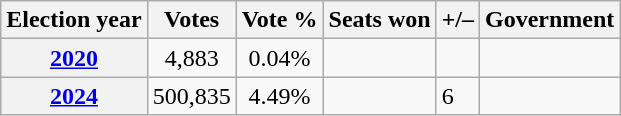<table class="sortable wikitable">
<tr>
<th>Election year</th>
<th>Votes</th>
<th>Vote %</th>
<th>Seats won</th>
<th>+/–</th>
<th>Government</th>
</tr>
<tr>
<th><a href='#'>2020</a></th>
<td align=center>4,883</td>
<td align=center>0.04%</td>
<td></td>
<td></td>
<td></td>
</tr>
<tr>
<th><a href='#'>2024</a></th>
<td align=center>500,835</td>
<td align=center>4.49%</td>
<td></td>
<td>6</td>
<td></td>
</tr>
</table>
